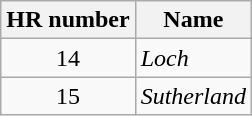<table class="wikitable">
<tr>
<th>HR number</th>
<th>Name</th>
</tr>
<tr>
<td style="text-align: center;">14</td>
<td><em>Loch</em></td>
</tr>
<tr>
<td style="text-align: center;">15</td>
<td><em>Sutherland</em></td>
</tr>
</table>
